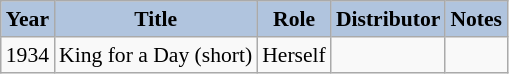<table class="wikitable" style="font-size:90%;">
<tr>
<th style="background:#B0C4DE;">Year</th>
<th style="background:#B0C4DE;">Title</th>
<th style="background:#B0C4DE;">Role</th>
<th style="background:#B0C4DE;">Distributor</th>
<th style="background:#B0C4DE;">Notes</th>
</tr>
<tr>
<td>1934</td>
<td>King for a Day (short)</td>
<td>Herself</td>
<td></td>
<td></td>
</tr>
</table>
